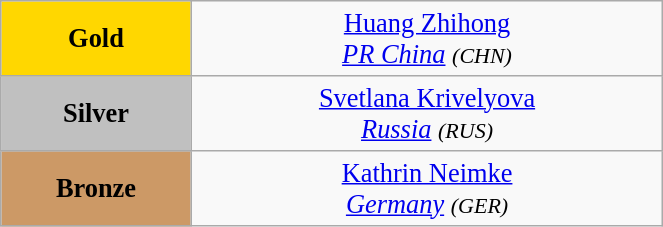<table class="wikitable" style=" text-align:center; font-size:110%;" width="35%">
<tr>
<td bgcolor="gold"><strong>Gold</strong></td>
<td> <a href='#'>Huang Zhihong</a><br><em><a href='#'>PR China</a> <small>(CHN)</small></em></td>
</tr>
<tr>
<td bgcolor="silver"><strong>Silver</strong></td>
<td> <a href='#'>Svetlana Krivelyova</a><br><em><a href='#'>Russia</a> <small>(RUS)</small></em></td>
</tr>
<tr>
<td bgcolor="CC9966"><strong>Bronze</strong></td>
<td> <a href='#'>Kathrin Neimke</a><br><em><a href='#'>Germany</a> <small>(GER)</small></em></td>
</tr>
</table>
